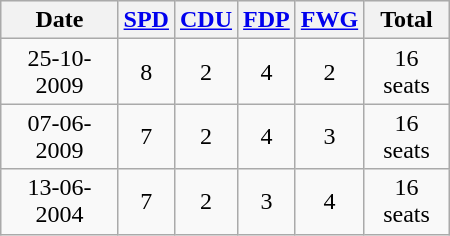<table class="wikitable" width="300">
<tr bgcolor="#eeeeee" align="center">
<th>Date</th>
<th><a href='#'>SPD</a></th>
<th><a href='#'>CDU</a></th>
<th><a href='#'>FDP</a></th>
<th><a href='#'>FWG</a></th>
<th>Total</th>
</tr>
<tr align="center">
<td>25-10-2009</td>
<td>8</td>
<td>2</td>
<td>4</td>
<td>2</td>
<td>16 seats</td>
</tr>
<tr align="center">
<td>07-06-2009</td>
<td>7</td>
<td>2</td>
<td>4</td>
<td>3</td>
<td>16 seats</td>
</tr>
<tr align="center">
<td>13-06-2004</td>
<td>7</td>
<td>2</td>
<td>3</td>
<td>4</td>
<td>16 seats</td>
</tr>
</table>
